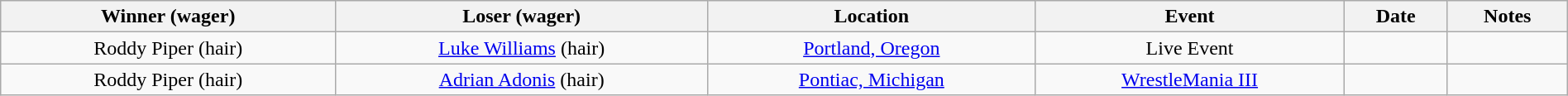<table class="wikitable sortable"  style="width:100%; text-align:center;">
<tr>
<th>Winner (wager)</th>
<th>Loser (wager)</th>
<th>Location</th>
<th>Event</th>
<th>Date</th>
<th class="unsortable">Notes</th>
</tr>
<tr>
<td>Roddy Piper (hair)</td>
<td><a href='#'>Luke Williams</a> (hair)</td>
<td><a href='#'>Portland, Oregon</a></td>
<td>Live Event</td>
<td></td>
<td></td>
</tr>
<tr>
<td>Roddy Piper (hair)</td>
<td><a href='#'>Adrian Adonis</a> (hair)</td>
<td><a href='#'>Pontiac, Michigan</a></td>
<td><a href='#'>WrestleMania III</a></td>
<td></td>
<td></td>
</tr>
</table>
